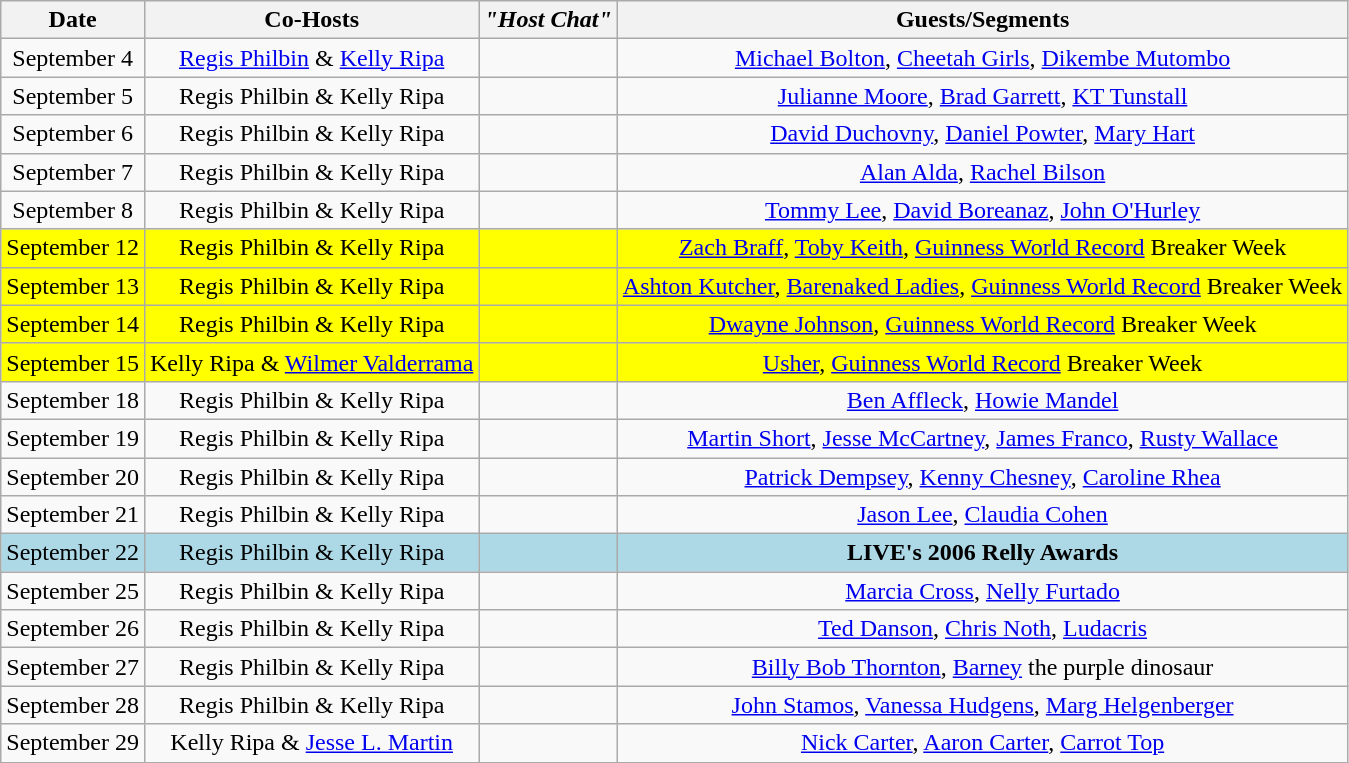<table class="wikitable sortable" border="1" style="text-align:center">
<tr>
<th>Date</th>
<th>Co-Hosts</th>
<th><em>"Host Chat"</em></th>
<th>Guests/Segments</th>
</tr>
<tr>
<td>September 4</td>
<td><a href='#'>Regis Philbin</a> & <a href='#'>Kelly Ripa</a></td>
<td></td>
<td><a href='#'>Michael Bolton</a>, <a href='#'>Cheetah Girls</a>, <a href='#'>Dikembe Mutombo</a></td>
</tr>
<tr>
<td>September 5</td>
<td>Regis Philbin & Kelly Ripa</td>
<td></td>
<td><a href='#'>Julianne Moore</a>, <a href='#'>Brad Garrett</a>, <a href='#'>KT Tunstall</a></td>
</tr>
<tr>
<td>September 6</td>
<td>Regis Philbin & Kelly Ripa</td>
<td></td>
<td><a href='#'>David Duchovny</a>, <a href='#'>Daniel Powter</a>, <a href='#'>Mary Hart</a></td>
</tr>
<tr>
<td>September 7</td>
<td>Regis Philbin & Kelly Ripa</td>
<td></td>
<td><a href='#'>Alan Alda</a>, <a href='#'>Rachel Bilson</a></td>
</tr>
<tr>
<td>September 8</td>
<td>Regis Philbin & Kelly Ripa</td>
<td></td>
<td><a href='#'>Tommy Lee</a>, <a href='#'>David Boreanaz</a>, <a href='#'>John O'Hurley</a></td>
</tr>
<tr bgcolor=yellow>
<td>September 12</td>
<td>Regis Philbin & Kelly Ripa</td>
<td></td>
<td><a href='#'>Zach Braff</a>, <a href='#'>Toby Keith</a>, <a href='#'>Guinness World Record</a> Breaker Week</td>
</tr>
<tr bgcolor=yellow>
<td>September 13</td>
<td>Regis Philbin & Kelly Ripa</td>
<td></td>
<td><a href='#'>Ashton Kutcher</a>, <a href='#'>Barenaked Ladies</a>, <a href='#'>Guinness World Record</a> Breaker Week</td>
</tr>
<tr bgcolor=yellow>
<td>September 14</td>
<td>Regis Philbin & Kelly Ripa</td>
<td></td>
<td><a href='#'>Dwayne Johnson</a>, <a href='#'>Guinness World Record</a> Breaker Week</td>
</tr>
<tr bgcolor=yellow>
<td>September 15</td>
<td>Kelly Ripa & <a href='#'>Wilmer Valderrama</a></td>
<td></td>
<td><a href='#'>Usher</a>, <a href='#'>Guinness World Record</a> Breaker Week</td>
</tr>
<tr>
<td>September 18</td>
<td>Regis Philbin & Kelly Ripa</td>
<td></td>
<td><a href='#'>Ben Affleck</a>, <a href='#'>Howie Mandel</a></td>
</tr>
<tr>
<td>September 19</td>
<td>Regis Philbin & Kelly Ripa</td>
<td></td>
<td><a href='#'>Martin Short</a>, <a href='#'>Jesse McCartney</a>, <a href='#'>James Franco</a>, <a href='#'>Rusty Wallace</a></td>
</tr>
<tr>
<td>September 20</td>
<td>Regis Philbin & Kelly Ripa</td>
<td></td>
<td><a href='#'>Patrick Dempsey</a>, <a href='#'>Kenny Chesney</a>, <a href='#'>Caroline Rhea</a></td>
</tr>
<tr>
<td>September 21</td>
<td>Regis Philbin & Kelly Ripa</td>
<td></td>
<td><a href='#'>Jason Lee</a>, <a href='#'>Claudia Cohen</a></td>
</tr>
<tr bgcolor=lightblue>
<td>September 22</td>
<td>Regis Philbin & Kelly Ripa</td>
<td></td>
<td><strong>LIVE's 2006 Relly Awards</strong></td>
</tr>
<tr>
<td>September 25</td>
<td>Regis Philbin & Kelly Ripa</td>
<td></td>
<td><a href='#'>Marcia Cross</a>, <a href='#'>Nelly Furtado</a></td>
</tr>
<tr>
<td>September 26</td>
<td>Regis Philbin & Kelly Ripa</td>
<td></td>
<td><a href='#'>Ted Danson</a>, <a href='#'>Chris Noth</a>, <a href='#'>Ludacris</a></td>
</tr>
<tr>
<td>September 27</td>
<td>Regis Philbin & Kelly Ripa</td>
<td></td>
<td><a href='#'>Billy Bob Thornton</a>, <a href='#'>Barney</a> the purple dinosaur</td>
</tr>
<tr>
<td>September 28</td>
<td>Regis Philbin & Kelly Ripa</td>
<td></td>
<td><a href='#'>John Stamos</a>, <a href='#'>Vanessa Hudgens</a>, <a href='#'>Marg Helgenberger</a></td>
</tr>
<tr>
<td>September 29</td>
<td>Kelly Ripa & <a href='#'>Jesse L. Martin</a></td>
<td></td>
<td><a href='#'>Nick Carter</a>, <a href='#'>Aaron Carter</a>, <a href='#'>Carrot Top</a></td>
</tr>
</table>
